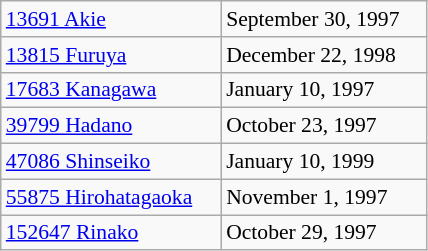<table class="wikitable floatright" style="font-size: 0.9em; width: 285px;">
<tr>
<td><a href='#'>13691 Akie</a></td>
<td>September 30, 1997</td>
</tr>
<tr>
<td><a href='#'>13815 Furuya</a></td>
<td>December 22, 1998</td>
</tr>
<tr>
<td><a href='#'>17683 Kanagawa</a></td>
<td>January 10, 1997</td>
</tr>
<tr>
<td><a href='#'>39799 Hadano</a></td>
<td>October 23, 1997</td>
</tr>
<tr>
<td><a href='#'>47086 Shinseiko</a></td>
<td>January 10, 1999</td>
</tr>
<tr>
<td><a href='#'>55875 Hirohatagaoka</a></td>
<td>November 1, 1997</td>
</tr>
<tr>
<td><a href='#'>152647 Rinako</a></td>
<td>October 29, 1997</td>
</tr>
</table>
